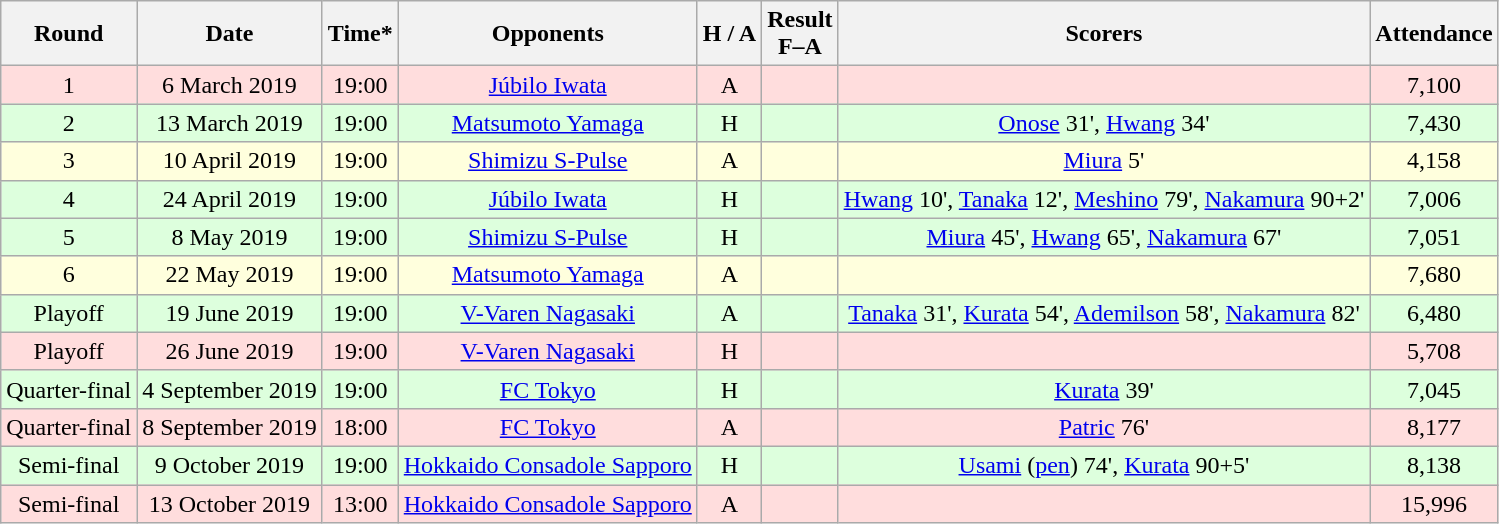<table class="wikitable" style="text-align:center">
<tr>
<th>Round</th>
<th>Date</th>
<th>Time*</th>
<th>Opponents</th>
<th>H / A</th>
<th>Result<br>F–A</th>
<th>Scorers</th>
<th>Attendance</th>
</tr>
<tr bgcolor="#ffdddd">
<td>1</td>
<td>6 March 2019</td>
<td>19:00</td>
<td><a href='#'>Júbilo Iwata</a></td>
<td>A</td>
<td></td>
<td></td>
<td>7,100</td>
</tr>
<tr bgcolor="#ddffdd">
<td>2</td>
<td>13 March 2019</td>
<td>19:00</td>
<td><a href='#'>Matsumoto Yamaga</a></td>
<td>H</td>
<td></td>
<td><a href='#'>Onose</a> 31', <a href='#'>Hwang</a> 34'</td>
<td>7,430</td>
</tr>
<tr bgcolor="#ffffdd">
<td>3</td>
<td>10 April 2019</td>
<td>19:00</td>
<td><a href='#'>Shimizu S-Pulse</a></td>
<td>A</td>
<td></td>
<td><a href='#'>Miura</a> 5'</td>
<td>4,158</td>
</tr>
<tr bgcolor="#ddffdd">
<td>4</td>
<td>24 April 2019</td>
<td>19:00</td>
<td><a href='#'>Júbilo Iwata</a></td>
<td>H</td>
<td></td>
<td><a href='#'>Hwang</a> 10', <a href='#'>Tanaka</a> 12', <a href='#'>Meshino</a> 79', <a href='#'>Nakamura</a> 90+2'</td>
<td>7,006</td>
</tr>
<tr bgcolor="#ddffdd">
<td>5</td>
<td>8 May 2019</td>
<td>19:00</td>
<td><a href='#'>Shimizu S-Pulse</a></td>
<td>H</td>
<td></td>
<td><a href='#'>Miura</a> 45', <a href='#'>Hwang</a> 65', <a href='#'>Nakamura</a> 67'</td>
<td>7,051</td>
</tr>
<tr bgcolor="#ffffdd">
<td>6</td>
<td>22 May 2019</td>
<td>19:00</td>
<td><a href='#'>Matsumoto Yamaga</a></td>
<td>A</td>
<td></td>
<td></td>
<td>7,680</td>
</tr>
<tr bgcolor="#ddffdd">
<td>Playoff</td>
<td>19 June 2019</td>
<td>19:00</td>
<td><a href='#'>V-Varen Nagasaki</a></td>
<td>A</td>
<td></td>
<td><a href='#'>Tanaka</a> 31', <a href='#'>Kurata</a> 54', <a href='#'>Ademilson</a> 58', <a href='#'>Nakamura</a> 82'</td>
<td>6,480</td>
</tr>
<tr bgcolor="#ffdddd">
<td>Playoff</td>
<td>26 June 2019</td>
<td>19:00</td>
<td><a href='#'>V-Varen Nagasaki</a></td>
<td>H</td>
<td></td>
<td></td>
<td>5,708</td>
</tr>
<tr bgcolor="#ddffdd">
<td>Quarter-final</td>
<td>4 September 2019</td>
<td>19:00</td>
<td><a href='#'>FC Tokyo</a></td>
<td>H</td>
<td></td>
<td><a href='#'>Kurata</a> 39'</td>
<td>7,045</td>
</tr>
<tr bgcolor="#ffdddd">
<td>Quarter-final</td>
<td>8 September 2019</td>
<td>18:00</td>
<td><a href='#'>FC Tokyo</a></td>
<td>A</td>
<td></td>
<td><a href='#'>Patric</a> 76'</td>
<td>8,177</td>
</tr>
<tr bgcolor="#ddffdd">
<td>Semi-final</td>
<td>9 October 2019</td>
<td>19:00</td>
<td><a href='#'>Hokkaido Consadole Sapporo</a></td>
<td>H</td>
<td></td>
<td><a href='#'>Usami</a> (<a href='#'>pen</a>) 74', <a href='#'>Kurata</a> 90+5'</td>
<td>8,138</td>
</tr>
<tr bgcolor="#ffdddd">
<td>Semi-final</td>
<td>13 October 2019</td>
<td>13:00</td>
<td><a href='#'>Hokkaido Consadole Sapporo</a></td>
<td>A</td>
<td></td>
<td></td>
<td>15,996</td>
</tr>
</table>
